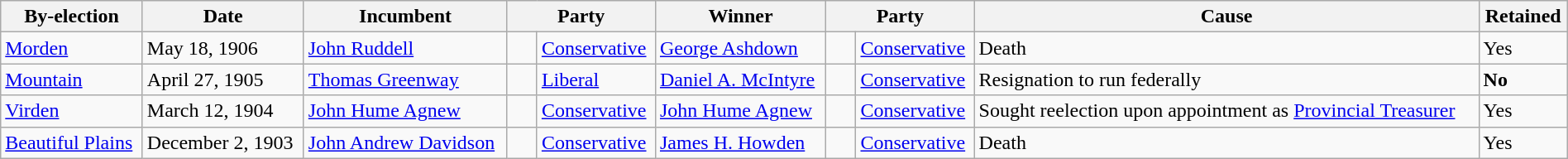<table class=wikitable style="width:100%">
<tr>
<th>By-election</th>
<th>Date</th>
<th>Incumbent</th>
<th colspan="2">Party</th>
<th>Winner</th>
<th colspan="2">Party</th>
<th>Cause</th>
<th>Retained</th>
</tr>
<tr>
<td><a href='#'>Morden</a></td>
<td>May 18, 1906</td>
<td><a href='#'>John Ruddell</a></td>
<td>    </td>
<td><a href='#'>Conservative</a></td>
<td><a href='#'>George Ashdown</a></td>
<td>    </td>
<td><a href='#'>Conservative</a></td>
<td>Death</td>
<td>Yes</td>
</tr>
<tr>
<td><a href='#'>Mountain</a></td>
<td>April 27, 1905</td>
<td><a href='#'>Thomas Greenway</a></td>
<td>    </td>
<td><a href='#'>Liberal</a></td>
<td><a href='#'>Daniel A. McIntyre</a></td>
<td>    </td>
<td><a href='#'>Conservative</a></td>
<td>Resignation to run federally</td>
<td><strong>No</strong></td>
</tr>
<tr>
<td><a href='#'>Virden</a></td>
<td>March 12, 1904</td>
<td><a href='#'>John Hume Agnew</a></td>
<td>    </td>
<td><a href='#'>Conservative</a></td>
<td><a href='#'>John Hume Agnew</a></td>
<td>    </td>
<td><a href='#'>Conservative</a></td>
<td>Sought reelection upon appointment as <a href='#'>Provincial Treasurer</a></td>
<td>Yes</td>
</tr>
<tr>
<td><a href='#'>Beautiful Plains</a></td>
<td>December 2, 1903</td>
<td><a href='#'>John Andrew Davidson</a></td>
<td>    </td>
<td><a href='#'>Conservative</a></td>
<td><a href='#'>James H. Howden</a></td>
<td>    </td>
<td><a href='#'>Conservative</a></td>
<td>Death</td>
<td>Yes</td>
</tr>
</table>
